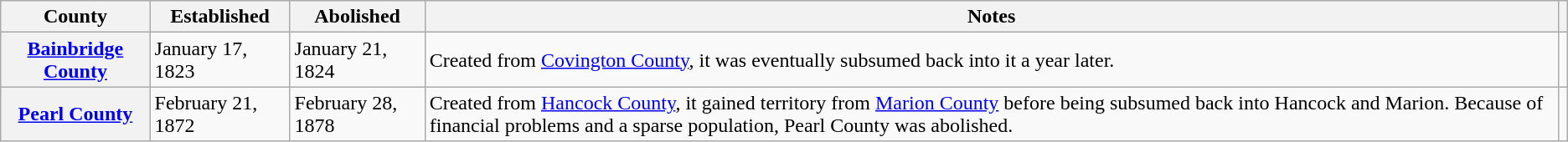<table class="wikitable sortable">
<tr>
<th scope="row">County</th>
<th scope="col">Established</th>
<th scope="col">Abolished</th>
<th scope="col" class="unsortable">Notes</th>
<th scope="col" class="unsortable"></th>
</tr>
<tr>
<th scope="row"><a href='#'>Bainbridge County</a></th>
<td>January 17, 1823</td>
<td>January 21, 1824</td>
<td>Created from <a href='#'>Covington County</a>, it was eventually subsumed back into it a year later.</td>
<td align="center"></td>
</tr>
<tr>
<th scope="row"><a href='#'>Pearl County</a></th>
<td>February 21, 1872</td>
<td>February 28, 1878</td>
<td>Created from <a href='#'>Hancock County</a>, it gained territory from <a href='#'>Marion County</a> before being subsumed back into Hancock and Marion. Because of financial problems and a sparse population, Pearl County was abolished.</td>
<td align="center"></td>
</tr>
</table>
